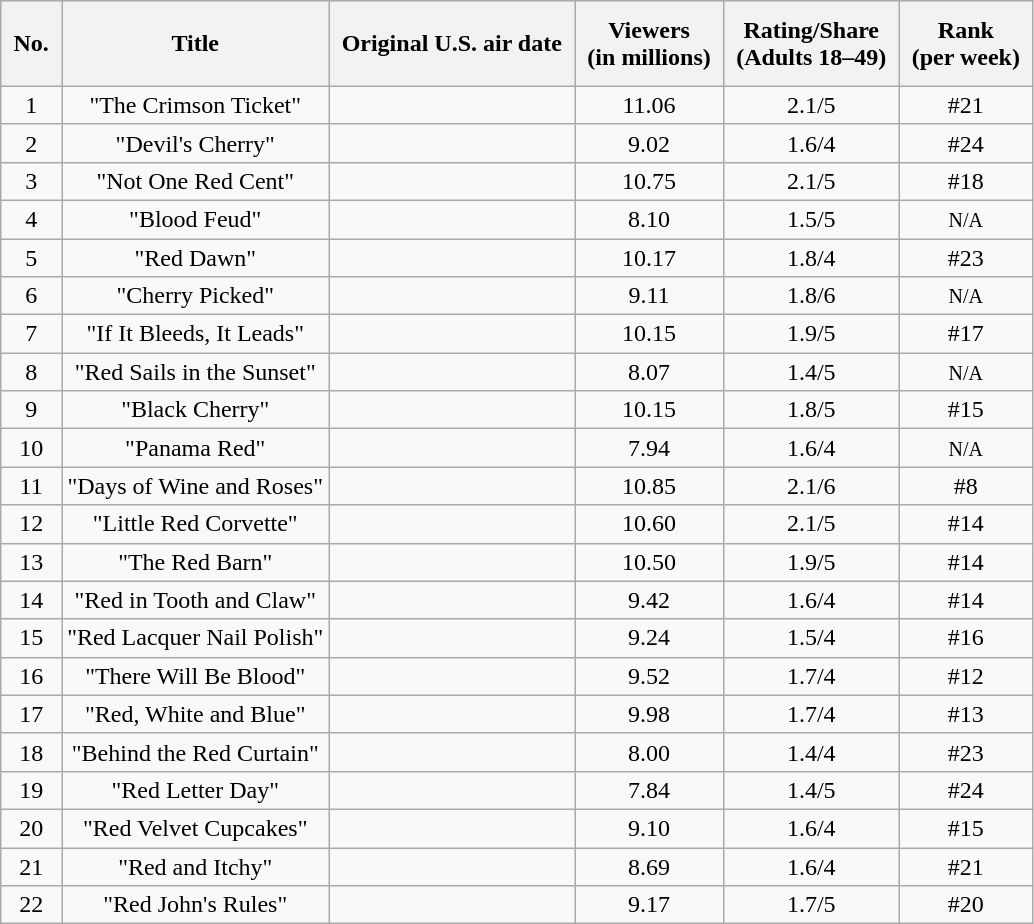<table class="wikitable" style="text-align:center;">
<tr>
<th style="padding: 10px 8px">No.</th>
<th style="padding: 10px 8px">Title</th>
<th style="padding: 10px 8px">Original U.S. air date</th>
<th style="padding: 10px 8px">Viewers<br>(in millions)</th>
<th style="padding: 10px 8px">Rating/Share<br>(Adults 18–49)</th>
<th style="padding: 10px 8px">Rank<br>(per week)</th>
</tr>
<tr>
<td>1</td>
<td>"The Crimson Ticket"</td>
<td></td>
<td>11.06</td>
<td>2.1/5</td>
<td>#21</td>
</tr>
<tr>
<td>2</td>
<td>"Devil's Cherry"</td>
<td></td>
<td>9.02</td>
<td>1.6/4</td>
<td>#24</td>
</tr>
<tr>
<td>3</td>
<td>"Not One Red Cent"</td>
<td></td>
<td>10.75</td>
<td>2.1/5</td>
<td>#18</td>
</tr>
<tr>
<td>4</td>
<td>"Blood Feud"</td>
<td></td>
<td>8.10</td>
<td>1.5/5</td>
<td><span><small>N/A</small></span></td>
</tr>
<tr>
<td>5</td>
<td>"Red Dawn"</td>
<td></td>
<td>10.17</td>
<td>1.8/4</td>
<td>#23</td>
</tr>
<tr>
<td>6</td>
<td>"Cherry Picked"</td>
<td></td>
<td>9.11</td>
<td>1.8/6</td>
<td><span><small>N/A</small></span></td>
</tr>
<tr>
<td>7</td>
<td>"If It Bleeds, It Leads"</td>
<td></td>
<td>10.15</td>
<td>1.9/5</td>
<td>#17</td>
</tr>
<tr>
<td>8</td>
<td style="padding: 0px 8px">"Red Sails in the Sunset"</td>
<td></td>
<td>8.07</td>
<td>1.4/5</td>
<td><span><small>N/A</small></span></td>
</tr>
<tr>
<td>9</td>
<td>"Black Cherry"</td>
<td></td>
<td>10.15</td>
<td>1.8/5</td>
<td>#15</td>
</tr>
<tr>
<td>10</td>
<td>"Panama Red"</td>
<td></td>
<td>7.94</td>
<td>1.6/4</td>
<td><span><small>N/A</small></span></td>
</tr>
<tr>
<td>11</td>
<td>"Days of Wine and Roses"</td>
<td></td>
<td>10.85</td>
<td>2.1/6</td>
<td>#8</td>
</tr>
<tr>
<td>12</td>
<td>"Little Red Corvette"</td>
<td></td>
<td>10.60</td>
<td>2.1/5</td>
<td>#14</td>
</tr>
<tr>
<td>13</td>
<td>"The Red Barn"</td>
<td></td>
<td>10.50</td>
<td>1.9/5</td>
<td>#14</td>
</tr>
<tr>
<td>14</td>
<td>"Red in Tooth and Claw"</td>
<td></td>
<td>9.42</td>
<td>1.6/4</td>
<td>#14</td>
</tr>
<tr>
<td>15</td>
<td>"Red Lacquer Nail Polish"</td>
<td></td>
<td>9.24</td>
<td>1.5/4</td>
<td>#16</td>
</tr>
<tr>
<td>16</td>
<td>"There Will Be Blood"</td>
<td></td>
<td>9.52</td>
<td>1.7/4</td>
<td>#12</td>
</tr>
<tr>
<td>17</td>
<td>"Red, White and Blue"</td>
<td></td>
<td>9.98</td>
<td>1.7/4</td>
<td>#13</td>
</tr>
<tr>
<td>18</td>
<td>"Behind the Red Curtain"</td>
<td></td>
<td>8.00</td>
<td>1.4/4</td>
<td>#23</td>
</tr>
<tr>
<td>19</td>
<td>"Red Letter Day"</td>
<td></td>
<td>7.84</td>
<td>1.4/5</td>
<td>#24</td>
</tr>
<tr>
<td>20</td>
<td>"Red Velvet Cupcakes"</td>
<td></td>
<td>9.10</td>
<td>1.6/4</td>
<td>#15</td>
</tr>
<tr>
<td>21</td>
<td>"Red and Itchy"</td>
<td></td>
<td>8.69</td>
<td>1.6/4</td>
<td>#21</td>
</tr>
<tr>
<td>22</td>
<td>"Red John's Rules"</td>
<td></td>
<td>9.17</td>
<td>1.7/5</td>
<td>#20</td>
</tr>
</table>
